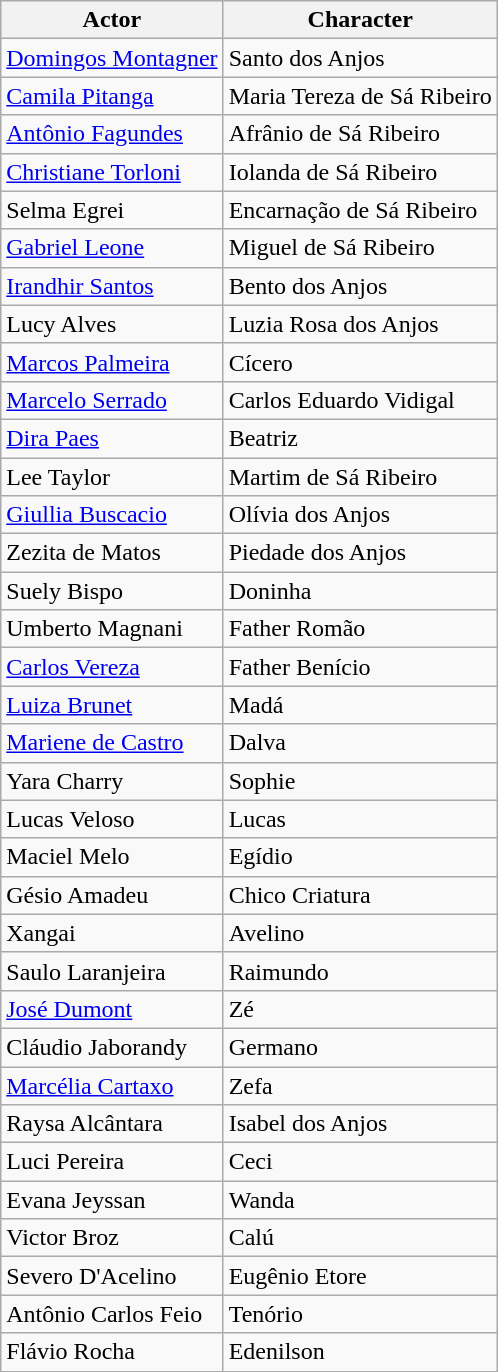<table class="wikitable">
<tr>
<th>Actor</th>
<th>Character</th>
</tr>
<tr>
<td><a href='#'>Domingos Montagner</a></td>
<td>Santo dos Anjos</td>
</tr>
<tr>
<td><a href='#'>Camila Pitanga</a></td>
<td>Maria Tereza de Sá Ribeiro</td>
</tr>
<tr>
<td><a href='#'>Antônio Fagundes</a></td>
<td>Afrânio de Sá Ribeiro</td>
</tr>
<tr>
<td><a href='#'>Christiane Torloni</a></td>
<td>Iolanda de Sá Ribeiro</td>
</tr>
<tr>
<td>Selma Egrei</td>
<td>Encarnação de Sá Ribeiro</td>
</tr>
<tr>
<td><a href='#'>Gabriel Leone</a></td>
<td>Miguel de Sá Ribeiro</td>
</tr>
<tr>
<td><a href='#'>Irandhir Santos</a></td>
<td>Bento dos Anjos</td>
</tr>
<tr>
<td>Lucy Alves</td>
<td>Luzia Rosa dos Anjos</td>
</tr>
<tr>
<td><a href='#'>Marcos Palmeira</a></td>
<td>Cícero</td>
</tr>
<tr>
<td><a href='#'>Marcelo Serrado</a></td>
<td>Carlos Eduardo Vidigal</td>
</tr>
<tr>
<td><a href='#'>Dira Paes</a></td>
<td>Beatriz</td>
</tr>
<tr>
<td>Lee Taylor</td>
<td>Martim de Sá Ribeiro</td>
</tr>
<tr>
<td><a href='#'>Giullia Buscacio</a></td>
<td>Olívia dos Anjos</td>
</tr>
<tr>
<td>Zezita de Matos</td>
<td>Piedade dos Anjos</td>
</tr>
<tr>
<td>Suely Bispo</td>
<td>Doninha</td>
</tr>
<tr>
<td>Umberto Magnani</td>
<td>Father Romão</td>
</tr>
<tr>
<td><a href='#'>Carlos Vereza</a></td>
<td>Father Benício</td>
</tr>
<tr>
<td><a href='#'>Luiza Brunet</a></td>
<td>Madá</td>
</tr>
<tr>
<td><a href='#'>Mariene de Castro</a></td>
<td>Dalva</td>
</tr>
<tr>
<td>Yara Charry</td>
<td>Sophie</td>
</tr>
<tr>
<td>Lucas Veloso</td>
<td>Lucas</td>
</tr>
<tr>
<td>Maciel Melo</td>
<td>Egídio</td>
</tr>
<tr>
<td>Gésio Amadeu</td>
<td>Chico Criatura</td>
</tr>
<tr>
<td>Xangai</td>
<td>Avelino</td>
</tr>
<tr>
<td>Saulo Laranjeira</td>
<td>Raimundo</td>
</tr>
<tr>
<td><a href='#'>José Dumont</a></td>
<td>Zé</td>
</tr>
<tr>
<td>Cláudio Jaborandy</td>
<td>Germano</td>
</tr>
<tr>
<td><a href='#'>Marcélia Cartaxo</a></td>
<td>Zefa</td>
</tr>
<tr>
<td>Raysa Alcântara</td>
<td>Isabel dos Anjos</td>
</tr>
<tr>
<td>Luci Pereira</td>
<td>Ceci</td>
</tr>
<tr>
<td>Evana Jeyssan</td>
<td>Wanda</td>
</tr>
<tr>
<td>Victor Broz</td>
<td>Calú</td>
</tr>
<tr>
<td>Severo D'Acelino</td>
<td>Eugênio Etore</td>
</tr>
<tr>
<td>Antônio Carlos Feio</td>
<td>Tenório</td>
</tr>
<tr>
<td>Flávio Rocha</td>
<td>Edenilson</td>
</tr>
</table>
